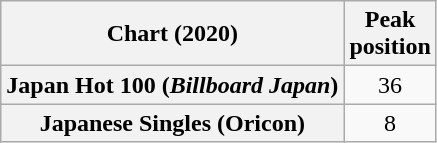<table class="wikitable sortable plainrowheaders" style="text-align:center">
<tr>
<th scope="col">Chart (2020)</th>
<th scope="col">Peak<br>position</th>
</tr>
<tr>
<th scope="row">Japan Hot 100 (<em>Billboard Japan</em>)</th>
<td>36</td>
</tr>
<tr>
<th scope="row">Japanese Singles (Oricon)</th>
<td>8</td>
</tr>
</table>
